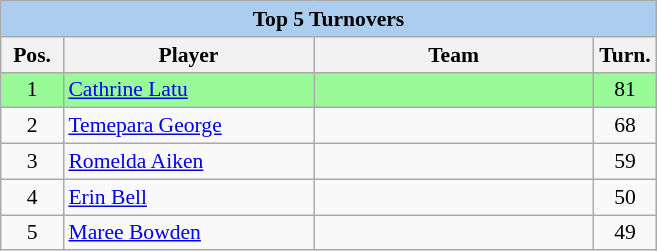<table class=wikitable style=font-size:90%>
<tr>
<th colspan=6 style=background:#ABCDEF>Top 5 Turnovers</th>
</tr>
<tr>
<th width=35px>Pos.</th>
<th width=160px>Player</th>
<th width=180px>Team</th>
<th width=35px>Turn.</th>
</tr>
<tr bgcolor=palegreen>
<td align=center>1</td>
<td><a href='#'>Cathrine Latu</a></td>
<td></td>
<td align=center>81</td>
</tr>
<tr>
<td align=center>2</td>
<td><a href='#'>Temepara George</a></td>
<td></td>
<td align=center>68</td>
</tr>
<tr>
<td align=center>3</td>
<td><a href='#'>Romelda Aiken</a></td>
<td></td>
<td align=center>59</td>
</tr>
<tr>
<td align=center>4</td>
<td><a href='#'>Erin Bell</a></td>
<td></td>
<td align=center>50</td>
</tr>
<tr>
<td align=center>5</td>
<td><a href='#'>Maree Bowden</a></td>
<td></td>
<td align=center>49</td>
</tr>
</table>
